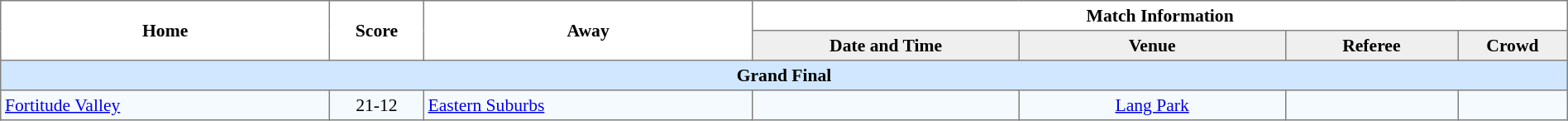<table width="100%" cellspacing="0" cellpadding="3" border="1" style="border-collapse:collapse; font-size:90%; text-align:center;">
<tr>
<th rowspan="2" width="21%">Home</th>
<th rowspan="2" width="6%">Score</th>
<th rowspan="2" width="21%">Away</th>
<th colspan="6">Match Information</th>
</tr>
<tr bgcolor="#EFEFEF">
<th width="17%">Date and Time</th>
<th width="17%">Venue</th>
<th width="11%">Referee</th>
<th width="7%">Crowd</th>
</tr>
<tr bgcolor="#D0E7FF">
<td colspan="7"><strong>Grand Final</strong></td>
</tr>
<tr bgcolor="#F5FAFF">
<td align="left"> <a href='#'>Fortitude Valley</a></td>
<td>21-12</td>
<td align="left"> <a href='#'>Eastern Suburbs</a></td>
<td></td>
<td><a href='#'>Lang Park</a></td>
<td></td>
<td></td>
</tr>
</table>
